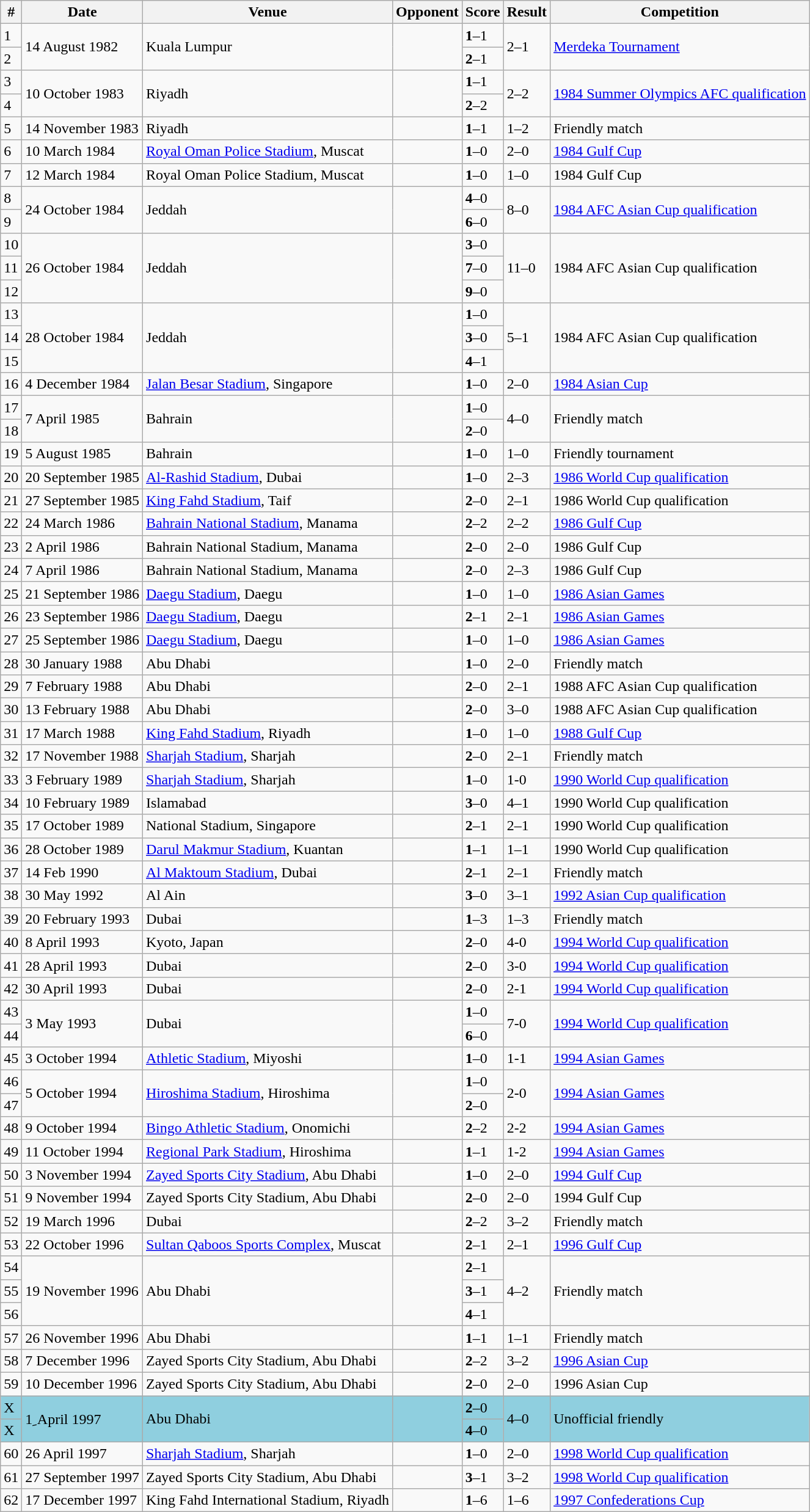<table class="wikitable">
<tr>
<th>#</th>
<th>Date</th>
<th>Venue</th>
<th>Opponent</th>
<th>Score</th>
<th>Result</th>
<th>Competition</th>
</tr>
<tr>
<td>1</td>
<td rowspan="2">14 August 1982</td>
<td rowspan="2">Kuala Lumpur</td>
<td rowspan="2"></td>
<td><strong>1</strong>–1</td>
<td rowspan="2">2–1</td>
<td rowspan="2"><a href='#'>Merdeka Tournament</a></td>
</tr>
<tr>
<td>2</td>
<td><strong>2</strong>–1</td>
</tr>
<tr>
<td>3</td>
<td rowspan="2">10 October 1983</td>
<td rowspan="2">Riyadh</td>
<td rowspan="2"></td>
<td><strong>1</strong>–1</td>
<td rowspan="2">2–2</td>
<td rowspan="2"><a href='#'>1984 Summer Olympics AFC qualification</a></td>
</tr>
<tr>
<td>4</td>
<td><strong>2</strong>–2</td>
</tr>
<tr>
<td>5</td>
<td>14 November 1983</td>
<td>Riyadh</td>
<td></td>
<td><strong>1</strong>–1</td>
<td>1–2</td>
<td>Friendly match</td>
</tr>
<tr>
<td>6</td>
<td>10 March 1984</td>
<td><a href='#'>Royal Oman Police Stadium</a>, Muscat</td>
<td></td>
<td><strong>1</strong>–0</td>
<td>2–0</td>
<td><a href='#'>1984 Gulf Cup</a></td>
</tr>
<tr>
<td>7</td>
<td>12 March 1984</td>
<td>Royal Oman Police Stadium, Muscat</td>
<td></td>
<td><strong>1</strong>–0</td>
<td>1–0</td>
<td>1984 Gulf Cup</td>
</tr>
<tr>
<td>8</td>
<td rowspan="2">24 October 1984</td>
<td rowspan="2">Jeddah</td>
<td rowspan="2"></td>
<td><strong>4</strong>–0</td>
<td rowspan="2">8–0</td>
<td rowspan="2"><a href='#'>1984 AFC Asian Cup qualification</a></td>
</tr>
<tr>
<td>9</td>
<td><strong>6</strong>–0</td>
</tr>
<tr>
<td>10</td>
<td rowspan="3">26 October 1984</td>
<td rowspan="3">Jeddah</td>
<td rowspan="3"></td>
<td><strong>3</strong>–0</td>
<td rowspan="3">11–0</td>
<td rowspan="3">1984 AFC Asian Cup qualification</td>
</tr>
<tr>
<td>11</td>
<td><strong>7</strong>–0</td>
</tr>
<tr>
<td>12</td>
<td><strong>9</strong>–0</td>
</tr>
<tr>
<td>13</td>
<td rowspan="3">28 October 1984</td>
<td rowspan="3">Jeddah</td>
<td rowspan="3"></td>
<td><strong>1</strong>–0</td>
<td rowspan="3">5–1</td>
<td rowspan="3">1984 AFC Asian Cup qualification</td>
</tr>
<tr>
<td>14</td>
<td><strong>3</strong>–0</td>
</tr>
<tr>
<td>15</td>
<td><strong>4</strong>–1</td>
</tr>
<tr>
<td>16</td>
<td>4 December 1984</td>
<td><a href='#'>Jalan Besar Stadium</a>, Singapore</td>
<td></td>
<td><strong>1</strong>–0</td>
<td>2–0</td>
<td><a href='#'>1984 Asian Cup</a></td>
</tr>
<tr>
<td>17</td>
<td rowspan="2">7 April 1985</td>
<td rowspan="2">Bahrain</td>
<td rowspan="2"></td>
<td><strong>1</strong>–0</td>
<td rowspan="2">4–0</td>
<td rowspan="2">Friendly match</td>
</tr>
<tr>
<td>18</td>
<td><strong>2</strong>–0</td>
</tr>
<tr>
<td>19</td>
<td>5 August 1985</td>
<td>Bahrain</td>
<td></td>
<td><strong>1</strong>–0</td>
<td>1–0</td>
<td>Friendly tournament</td>
</tr>
<tr>
<td>20</td>
<td>20 September 1985</td>
<td><a href='#'>Al-Rashid Stadium</a>, Dubai</td>
<td></td>
<td><strong>1</strong>–0</td>
<td>2–3</td>
<td><a href='#'>1986 World Cup qualification</a></td>
</tr>
<tr>
<td>21</td>
<td>27 September 1985</td>
<td><a href='#'>King Fahd Stadium</a>, Taif</td>
<td></td>
<td><strong>2</strong>–0</td>
<td>2–1</td>
<td>1986 World Cup qualification</td>
</tr>
<tr>
<td>22</td>
<td>24 March 1986</td>
<td><a href='#'>Bahrain National Stadium</a>, Manama</td>
<td></td>
<td><strong>2</strong>–2</td>
<td>2–2</td>
<td><a href='#'>1986 Gulf Cup</a></td>
</tr>
<tr>
<td>23</td>
<td>2 April 1986</td>
<td>Bahrain National Stadium, Manama</td>
<td></td>
<td><strong>2</strong>–0</td>
<td>2–0</td>
<td>1986 Gulf Cup</td>
</tr>
<tr>
<td>24</td>
<td>7 April 1986</td>
<td>Bahrain National Stadium, Manama</td>
<td></td>
<td><strong>2</strong>–0</td>
<td>2–3</td>
<td>1986 Gulf Cup</td>
</tr>
<tr>
<td>25</td>
<td>21 September 1986</td>
<td><a href='#'>Daegu Stadium</a>, Daegu</td>
<td></td>
<td><strong>1</strong>–0</td>
<td>1–0</td>
<td><a href='#'>1986 Asian Games</a></td>
</tr>
<tr>
<td>26</td>
<td>23 September 1986</td>
<td><a href='#'>Daegu Stadium</a>, Daegu</td>
<td></td>
<td><strong>2</strong>–1</td>
<td>2–1</td>
<td><a href='#'>1986 Asian Games</a></td>
</tr>
<tr>
<td>27</td>
<td>25 September 1986</td>
<td><a href='#'>Daegu Stadium</a>, Daegu</td>
<td></td>
<td><strong>1</strong>–0</td>
<td>1–0</td>
<td><a href='#'>1986 Asian Games</a></td>
</tr>
<tr>
<td>28</td>
<td>30 January 1988</td>
<td>Abu Dhabi</td>
<td></td>
<td><strong>1</strong>–0</td>
<td>2–0</td>
<td>Friendly match</td>
</tr>
<tr>
<td>29</td>
<td>7 February 1988</td>
<td>Abu Dhabi</td>
<td></td>
<td><strong>2</strong>–0</td>
<td>2–1</td>
<td>1988 AFC Asian Cup qualification</td>
</tr>
<tr>
<td>30</td>
<td>13 February 1988</td>
<td>Abu Dhabi</td>
<td></td>
<td><strong>2</strong>–0</td>
<td>3–0</td>
<td>1988 AFC Asian Cup qualification</td>
</tr>
<tr>
<td>31</td>
<td>17 March 1988</td>
<td><a href='#'>King Fahd Stadium</a>, Riyadh</td>
<td></td>
<td><strong>1</strong>–0</td>
<td>1–0</td>
<td><a href='#'>1988 Gulf Cup</a></td>
</tr>
<tr>
<td>32</td>
<td>17 November 1988</td>
<td><a href='#'>Sharjah Stadium</a>, Sharjah</td>
<td></td>
<td><strong>2</strong>–0</td>
<td>2–1</td>
<td>Friendly match</td>
</tr>
<tr>
<td>33</td>
<td>3 February 1989</td>
<td><a href='#'>Sharjah Stadium</a>, Sharjah</td>
<td></td>
<td><strong>1</strong>–0</td>
<td>1-0</td>
<td><a href='#'>1990 World Cup qualification</a></td>
</tr>
<tr>
<td>34</td>
<td>10 February 1989</td>
<td>Islamabad</td>
<td></td>
<td><strong>3</strong>–0</td>
<td>4–1</td>
<td>1990 World Cup qualification</td>
</tr>
<tr>
<td>35</td>
<td>17 October 1989</td>
<td>National Stadium, Singapore</td>
<td></td>
<td><strong>2</strong>–1</td>
<td>2–1</td>
<td>1990 World Cup qualification</td>
</tr>
<tr>
<td>36</td>
<td>28 October 1989</td>
<td><a href='#'>Darul Makmur Stadium</a>, Kuantan</td>
<td></td>
<td><strong>1</strong>–1</td>
<td>1–1</td>
<td>1990 World Cup qualification</td>
</tr>
<tr>
<td>37</td>
<td>14 Feb 1990</td>
<td><a href='#'>Al Maktoum Stadium</a>, Dubai</td>
<td></td>
<td><strong>2</strong>–1</td>
<td>2–1</td>
<td>Friendly match</td>
</tr>
<tr>
<td>38</td>
<td>30 May 1992</td>
<td>Al Ain</td>
<td></td>
<td><strong>3</strong>–0</td>
<td>3–1</td>
<td><a href='#'>1992 Asian Cup qualification</a></td>
</tr>
<tr>
<td>39</td>
<td>20 February 1993</td>
<td>Dubai</td>
<td></td>
<td><strong>1</strong>–3</td>
<td>1–3</td>
<td>Friendly match</td>
</tr>
<tr>
<td>40</td>
<td>8 April 1993</td>
<td>Kyoto, Japan</td>
<td></td>
<td><strong>2</strong>–0</td>
<td>4-0</td>
<td><a href='#'>1994 World Cup qualification</a></td>
</tr>
<tr>
<td>41</td>
<td>28 April 1993</td>
<td>Dubai</td>
<td></td>
<td><strong>2</strong>–0</td>
<td>3-0</td>
<td><a href='#'>1994 World Cup qualification</a></td>
</tr>
<tr>
<td>42</td>
<td>30 April 1993</td>
<td>Dubai</td>
<td></td>
<td><strong>2</strong>–0</td>
<td>2-1</td>
<td><a href='#'>1994 World Cup qualification</a></td>
</tr>
<tr>
<td>43</td>
<td rowspan="2">3 May 1993</td>
<td rowspan="2">Dubai</td>
<td rowspan="2"></td>
<td><strong>1</strong>–0</td>
<td rowspan="2">7-0</td>
<td rowspan="2"><a href='#'>1994 World Cup qualification</a></td>
</tr>
<tr>
<td>44</td>
<td><strong>6</strong>–0</td>
</tr>
<tr>
<td>45</td>
<td>3 October 1994</td>
<td><a href='#'>Athletic Stadium</a>, Miyoshi</td>
<td></td>
<td><strong>1</strong>–0</td>
<td>1-1</td>
<td><a href='#'>1994 Asian Games</a></td>
</tr>
<tr>
<td>46</td>
<td rowspan="2">5 October 1994</td>
<td rowspan="2"><a href='#'>Hiroshima Stadium</a>, Hiroshima</td>
<td rowspan="2"></td>
<td><strong>1</strong>–0</td>
<td rowspan="2">2-0</td>
<td rowspan="2"><a href='#'>1994 Asian Games</a></td>
</tr>
<tr>
<td>47</td>
<td><strong>2</strong>–0</td>
</tr>
<tr>
<td>48</td>
<td>9 October 1994</td>
<td><a href='#'>Bingo Athletic Stadium</a>, Onomichi</td>
<td></td>
<td><strong>2</strong>–2</td>
<td>2-2</td>
<td><a href='#'>1994 Asian Games</a></td>
</tr>
<tr>
<td>49</td>
<td>11 October 1994</td>
<td><a href='#'>Regional Park Stadium</a>, Hiroshima</td>
<td></td>
<td><strong>1</strong>–1</td>
<td>1-2</td>
<td><a href='#'>1994 Asian Games</a></td>
</tr>
<tr>
<td>50</td>
<td>3 November 1994</td>
<td><a href='#'>Zayed Sports City Stadium</a>, Abu Dhabi</td>
<td></td>
<td><strong>1</strong>–0</td>
<td>2–0</td>
<td><a href='#'>1994 Gulf Cup</a></td>
</tr>
<tr>
<td>51</td>
<td>9 November 1994</td>
<td>Zayed Sports City Stadium, Abu Dhabi</td>
<td></td>
<td><strong>2</strong>–0</td>
<td>2–0</td>
<td>1994 Gulf Cup</td>
</tr>
<tr>
<td>52</td>
<td>19 March 1996</td>
<td>Dubai</td>
<td></td>
<td><strong>2</strong>–2</td>
<td>3–2</td>
<td>Friendly match</td>
</tr>
<tr>
<td>53</td>
<td>22 October 1996</td>
<td><a href='#'>Sultan Qaboos Sports Complex</a>, Muscat</td>
<td></td>
<td><strong>2</strong>–1</td>
<td>2–1</td>
<td><a href='#'>1996 Gulf Cup</a></td>
</tr>
<tr>
<td>54</td>
<td rowspan="3">19 November 1996</td>
<td rowspan="3">Abu Dhabi</td>
<td rowspan="3"></td>
<td><strong>2</strong>–1</td>
<td rowspan="3">4–2</td>
<td rowspan="3">Friendly match</td>
</tr>
<tr>
<td>55</td>
<td><strong>3</strong>–1</td>
</tr>
<tr>
<td>56</td>
<td><strong>4</strong>–1</td>
</tr>
<tr>
<td>57</td>
<td>26 November 1996</td>
<td>Abu Dhabi</td>
<td></td>
<td><strong>1</strong>–1</td>
<td>1–1</td>
<td>Friendly match</td>
</tr>
<tr>
<td>58</td>
<td>7 December 1996</td>
<td>Zayed Sports City Stadium, Abu Dhabi</td>
<td></td>
<td><strong>2</strong>–2</td>
<td>3–2</td>
<td><a href='#'>1996 Asian Cup</a></td>
</tr>
<tr>
<td>59</td>
<td>10 December 1996</td>
<td>Zayed Sports City Stadium, Abu Dhabi</td>
<td></td>
<td><strong>2</strong>–0</td>
<td>2–0</td>
<td>1996 Asian Cup</td>
</tr>
<tr style="background:#8fcfdf;">
<td>X</td>
<td rowspan="2">1 ِApril 1997</td>
<td rowspan="2">Abu Dhabi</td>
<td rowspan="2"></td>
<td><strong>2</strong>–0</td>
<td rowspan="2">4–0</td>
<td rowspan="2">Unofficial friendly</td>
</tr>
<tr style="background:#8fcfdf;">
<td>X</td>
<td><strong>4</strong>–0</td>
</tr>
<tr>
<td>60</td>
<td>26 April 1997</td>
<td><a href='#'>Sharjah Stadium</a>, Sharjah</td>
<td></td>
<td><strong>1</strong>–0</td>
<td>2–0</td>
<td><a href='#'>1998 World Cup qualification</a></td>
</tr>
<tr>
<td>61</td>
<td>27 September 1997</td>
<td>Zayed Sports City Stadium, Abu Dhabi</td>
<td></td>
<td><strong>3</strong>–1</td>
<td>3–2</td>
<td><a href='#'>1998 World Cup qualification</a></td>
</tr>
<tr>
<td>62</td>
<td>17 December 1997</td>
<td>King Fahd International Stadium, Riyadh</td>
<td></td>
<td><strong>1</strong>–6</td>
<td>1–6</td>
<td><a href='#'>1997 Confederations Cup</a></td>
</tr>
</table>
